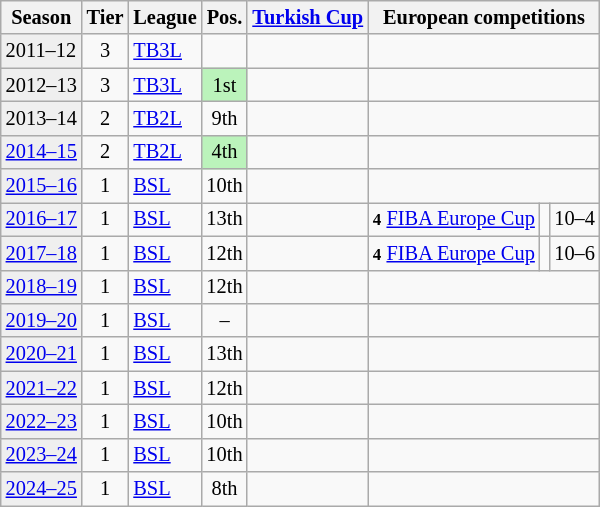<table class="wikitable" style="font-size:85%">
<tr>
<th>Season</th>
<th>Tier</th>
<th>League</th>
<th>Pos.</th>
<th><a href='#'>Turkish Cup</a></th>
<th colspan=3>European competitions</th>
</tr>
<tr>
<td style="background:#efefef;">2011–12</td>
<td align="center">3</td>
<td><a href='#'>TB3L</a></td>
<td align="center"></td>
<td></td>
<td colspan=3></td>
</tr>
<tr>
<td style="background:#efefef;">2012–13</td>
<td align="center">3</td>
<td><a href='#'>TB3L</a></td>
<td style="background:#BBF3BB; text-align:center;">1st</td>
<td></td>
<td colspan=3></td>
</tr>
<tr>
<td style="background:#efefef;">2013–14</td>
<td align="center">2</td>
<td><a href='#'>TB2L</a></td>
<td align="center">9th</td>
<td></td>
<td colspan=3></td>
</tr>
<tr>
<td style="background:#efefef;"><a href='#'>2014–15</a></td>
<td align="center">2</td>
<td><a href='#'>TB2L</a></td>
<td align="center" bgcolor=#BBF3BB>4th</td>
<td></td>
<td colspan=3></td>
</tr>
<tr>
<td style="background:#efefef;"><a href='#'>2015–16</a></td>
<td align="center">1</td>
<td><a href='#'>BSL</a></td>
<td align="center">10th</td>
<td></td>
<td colspan=3></td>
</tr>
<tr>
<td style="background:#efefef;"><a href='#'>2016–17</a></td>
<td align="center">1</td>
<td><a href='#'>BSL</a></td>
<td align="center">13th</td>
<td></td>
<td><small><strong>4</strong></small> <a href='#'>FIBA Europe Cup</a></td>
<td align=center></td>
<td align=center>10–4</td>
</tr>
<tr>
<td style="background:#efefef;"><a href='#'>2017–18</a></td>
<td align="center">1</td>
<td><a href='#'>BSL</a></td>
<td align="center">12th</td>
<td></td>
<td><small><strong>4</strong></small> <a href='#'>FIBA Europe Cup</a></td>
<td align=center></td>
<td align=center>10–6</td>
</tr>
<tr>
<td style="background:#efefef;"><a href='#'>2018–19</a></td>
<td align="center">1</td>
<td><a href='#'>BSL</a></td>
<td align="center">12th</td>
<td></td>
<td colspan=3></td>
</tr>
<tr>
<td style="background:#efefef;"><a href='#'>2019–20</a></td>
<td align="center">1</td>
<td><a href='#'>BSL</a></td>
<td align="center">–</td>
<td></td>
<td colspan=3></td>
</tr>
<tr>
<td style="background:#efefef;"><a href='#'>2020–21</a></td>
<td align="center">1</td>
<td><a href='#'>BSL</a></td>
<td align="center">13th</td>
<td></td>
<td colspan=3></td>
</tr>
<tr>
<td style="background:#efefef;"><a href='#'>2021–22</a></td>
<td align="center">1</td>
<td><a href='#'>BSL</a></td>
<td align="center">12th</td>
<td></td>
<td colspan=3></td>
</tr>
<tr>
<td style="background:#efefef;"><a href='#'>2022–23</a></td>
<td align="center">1</td>
<td><a href='#'>BSL</a></td>
<td align="center">10th</td>
<td></td>
<td colspan=3></td>
</tr>
<tr>
<td style="background:#efefef;"><a href='#'>2023–24</a></td>
<td align="center">1</td>
<td><a href='#'>BSL</a></td>
<td align="center">10th</td>
<td></td>
<td colspan=3></td>
</tr>
<tr>
<td style="background:#efefef;"><a href='#'>2024–25</a></td>
<td align="center">1</td>
<td><a href='#'>BSL</a></td>
<td align="center">8th</td>
<td></td>
<td colspan=3></td>
</tr>
</table>
